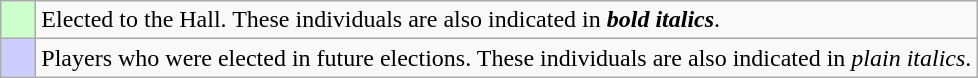<table class="wikitable">
<tr>
<td bgcolor="#ccffcc">    </td>
<td>Elected to the Hall. These individuals are also indicated in <strong><em>bold italics</em></strong>.</td>
</tr>
<tr>
<td bgcolor="#ccccff">    </td>
<td>Players who were elected in future elections. These individuals are also indicated in <em>plain italics</em>.</td>
</tr>
</table>
